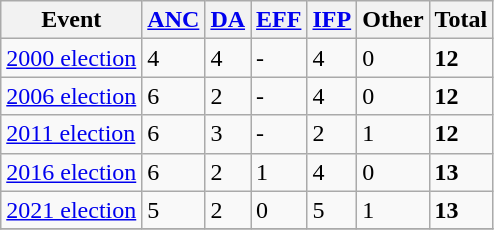<table class="wikitable">
<tr>
<th>Event</th>
<th><a href='#'>ANC</a></th>
<th><a href='#'>DA</a></th>
<th><a href='#'>EFF</a></th>
<th><a href='#'>IFP</a></th>
<th>Other</th>
<th>Total</th>
</tr>
<tr>
<td><a href='#'>2000 election</a></td>
<td>4</td>
<td>4</td>
<td>-</td>
<td>4</td>
<td>0</td>
<td><strong>12</strong></td>
</tr>
<tr>
<td><a href='#'>2006 election</a></td>
<td>6</td>
<td>2</td>
<td>-</td>
<td>4</td>
<td>0</td>
<td><strong>12</strong></td>
</tr>
<tr>
<td><a href='#'>2011 election</a></td>
<td>6</td>
<td>3</td>
<td>-</td>
<td>2</td>
<td>1</td>
<td><strong>12</strong></td>
</tr>
<tr>
<td><a href='#'>2016 election</a></td>
<td>6</td>
<td>2</td>
<td>1</td>
<td>4</td>
<td>0</td>
<td><strong>13</strong></td>
</tr>
<tr>
<td><a href='#'>2021 election</a></td>
<td>5</td>
<td>2</td>
<td>0</td>
<td>5</td>
<td>1</td>
<td><strong>13</strong></td>
</tr>
<tr>
</tr>
</table>
